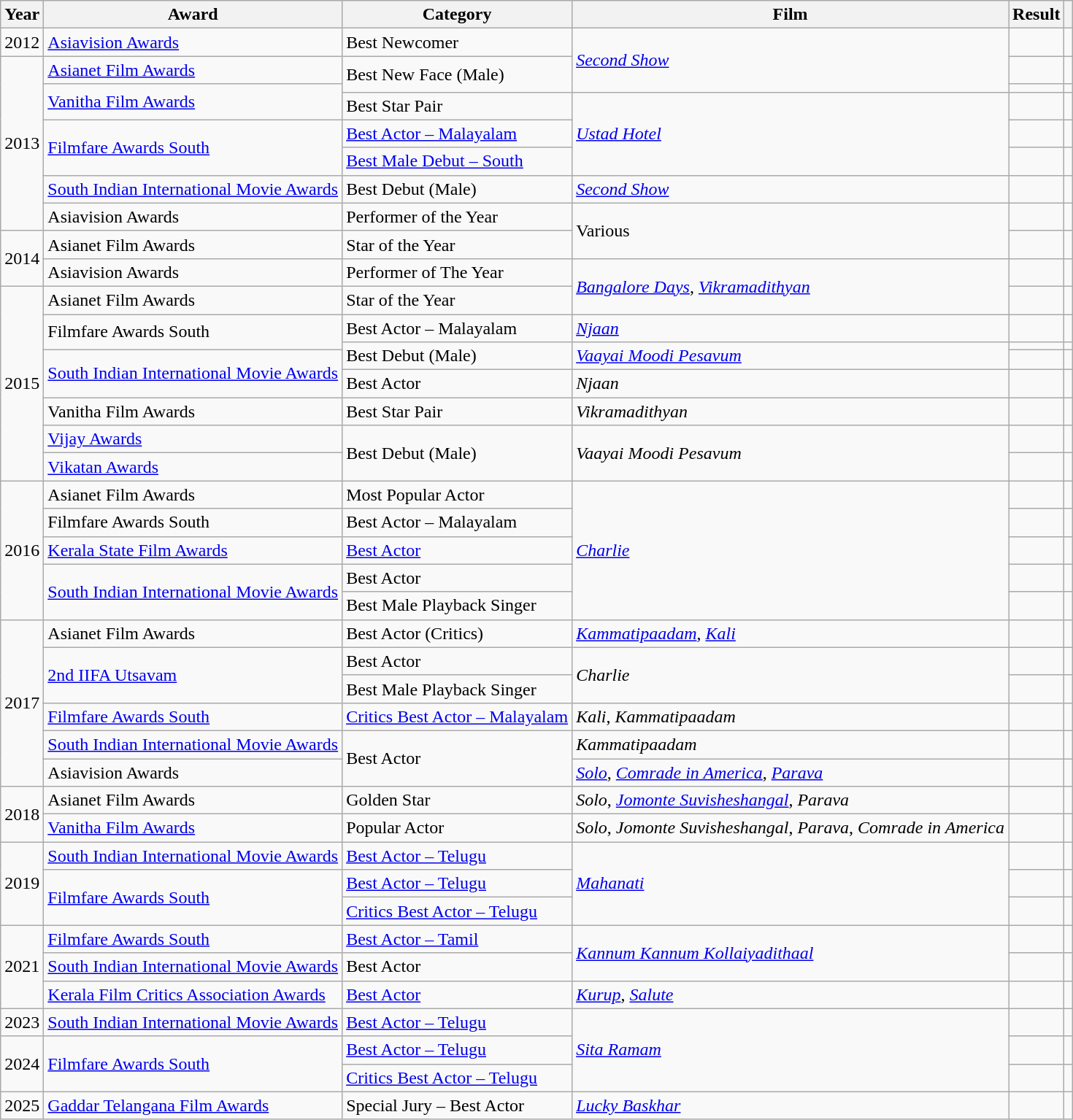<table class="wikitable sortable">
<tr>
<th scope="col">Year</th>
<th scope="col">Award</th>
<th scope="col">Category</th>
<th scope="col">Film</th>
<th scope="col">Result</th>
<th scope="col" class="unsortable"></th>
</tr>
<tr>
<td>2012</td>
<td><a href='#'>Asiavision Awards</a></td>
<td>Best Newcomer</td>
<td rowspan=3><em><a href='#'>Second Show</a></em></td>
<td></td>
<td></td>
</tr>
<tr>
<td rowspan="7">2013</td>
<td><a href='#'>Asianet Film Awards</a></td>
<td rowspan="2">Best New Face (Male)</td>
<td></td>
<td></td>
</tr>
<tr>
<td Rowspan =2><a href='#'>Vanitha Film Awards</a></td>
<td></td>
<td></td>
</tr>
<tr>
<td>Best Star Pair</td>
<td rowspan="3"><em><a href='#'>Ustad Hotel</a></em></td>
<td></td>
<td></td>
</tr>
<tr>
<td rowspan="2"><a href='#'>Filmfare Awards South</a></td>
<td><a href='#'>Best Actor – Malayalam</a></td>
<td></td>
<td></td>
</tr>
<tr>
<td><a href='#'>Best Male Debut – South</a></td>
<td></td>
<td></td>
</tr>
<tr>
<td><a href='#'>South Indian International Movie Awards</a></td>
<td>Best Debut (Male)</td>
<td><em><a href='#'>Second Show</a></em></td>
<td></td>
<td></td>
</tr>
<tr>
<td>Asiavision Awards</td>
<td>Performer of the Year</td>
<td rowspan="2">Various</td>
<td></td>
<td></td>
</tr>
<tr>
<td rowspan=2>2014</td>
<td>Asianet Film Awards</td>
<td>Star of the Year</td>
<td></td>
<td></td>
</tr>
<tr>
<td>Asiavision Awards</td>
<td>Performer of The Year</td>
<td rowspan="2"><em><a href='#'>Bangalore Days</a></em>, <em><a href='#'>Vikramadithyan</a></em></td>
<td></td>
<td></td>
</tr>
<tr>
<td rowspan="8">2015</td>
<td>Asianet Film Awards</td>
<td>Star of the Year</td>
<td></td>
<td></td>
</tr>
<tr>
<td rowspan="2">Filmfare Awards South</td>
<td>Best Actor – Malayalam</td>
<td><em><a href='#'>Njaan</a></em></td>
<td></td>
<td></td>
</tr>
<tr>
<td rowspan="2">Best Debut (Male)</td>
<td rowspan="2"><em><a href='#'>Vaayai Moodi Pesavum</a></em></td>
<td></td>
<td></td>
</tr>
<tr>
<td rowspan="2"><a href='#'>South Indian International Movie Awards</a></td>
<td></td>
<td></td>
</tr>
<tr>
<td>Best Actor</td>
<td><em>Njaan</em></td>
<td></td>
<td></td>
</tr>
<tr>
<td>Vanitha Film Awards</td>
<td>Best Star Pair</td>
<td><em>Vikramadithyan</em></td>
<td></td>
<td></td>
</tr>
<tr>
<td><a href='#'>Vijay Awards</a></td>
<td rowspan="2">Best Debut (Male)</td>
<td rowspan="2"><em>Vaayai Moodi Pesavum</em></td>
<td></td>
<td></td>
</tr>
<tr>
<td><a href='#'>Vikatan Awards</a></td>
<td></td>
<td></td>
</tr>
<tr>
<td rowspan="5">2016</td>
<td>Asianet Film Awards</td>
<td>Most Popular Actor</td>
<td rowspan="5"><em><a href='#'>Charlie</a></em></td>
<td></td>
<td></td>
</tr>
<tr>
<td>Filmfare Awards South</td>
<td>Best Actor – Malayalam</td>
<td></td>
<td></td>
</tr>
<tr>
<td><a href='#'>Kerala State Film Awards</a></td>
<td><a href='#'>Best Actor</a></td>
<td></td>
<td></td>
</tr>
<tr>
<td rowspan="2"><a href='#'>South Indian International Movie Awards</a></td>
<td>Best Actor</td>
<td></td>
<td></td>
</tr>
<tr>
<td>Best Male Playback Singer</td>
<td></td>
<td></td>
</tr>
<tr>
<td rowspan="6">2017</td>
<td>Asianet Film Awards</td>
<td>Best Actor (Critics)</td>
<td><em><a href='#'>Kammatipaadam</a></em>, <em><a href='#'>Kali</a></em></td>
<td></td>
<td></td>
</tr>
<tr>
<td rowspan=2><a href='#'>2nd IIFA Utsavam</a></td>
<td>Best Actor</td>
<td rowspan=2><em>Charlie</em></td>
<td></td>
<td></td>
</tr>
<tr>
<td>Best Male Playback Singer</td>
<td></td>
<td></td>
</tr>
<tr>
<td><a href='#'>Filmfare Awards South</a></td>
<td><a href='#'>Critics Best Actor – Malayalam</a></td>
<td><em>Kali</em>, <em>Kammatipaadam</em></td>
<td></td>
<td></td>
</tr>
<tr>
<td><a href='#'>South Indian International Movie Awards</a></td>
<td rowspan="2">Best Actor</td>
<td><em>Kammatipaadam</em></td>
<td></td>
<td></td>
</tr>
<tr>
<td>Asiavision Awards</td>
<td><em><a href='#'>Solo</a></em>, <em><a href='#'>Comrade in America</a></em>, <em><a href='#'>Parava</a></em></td>
<td></td>
<td></td>
</tr>
<tr>
<td rowspan="2">2018</td>
<td>Asianet Film Awards</td>
<td>Golden Star</td>
<td><em>Solo</em>, <em><a href='#'>Jomonte Suvisheshangal</a></em>, <em>Parava</em></td>
<td></td>
<td></td>
</tr>
<tr>
<td><a href='#'>Vanitha Film Awards</a></td>
<td>Popular Actor</td>
<td><em>Solo</em>, <em>Jomonte Suvisheshangal</em>, <em>Parava</em>, <em>Comrade in America</em></td>
<td></td>
<td></td>
</tr>
<tr>
<td rowspan="3">2019</td>
<td><a href='#'>South Indian International Movie Awards</a></td>
<td><a href='#'>Best Actor – Telugu</a></td>
<td rowspan="3"><em><a href='#'>Mahanati</a></em></td>
<td></td>
<td></td>
</tr>
<tr>
<td rowspan="2"><a href='#'>Filmfare Awards South</a></td>
<td><a href='#'>Best Actor – Telugu</a></td>
<td></td>
<td></td>
</tr>
<tr>
<td><a href='#'>Critics Best Actor – Telugu</a></td>
<td></td>
<td></td>
</tr>
<tr>
<td rowspan="3">2021</td>
<td><a href='#'>Filmfare Awards South</a></td>
<td><a href='#'>Best Actor – Tamil</a></td>
<td rowspan="2"><em><a href='#'>Kannum Kannum Kollaiyadithaal</a></em></td>
<td></td>
<td></td>
</tr>
<tr>
<td><a href='#'>South Indian International Movie Awards</a></td>
<td>Best Actor</td>
<td></td>
<td></td>
</tr>
<tr>
<td><a href='#'>Kerala Film Critics Association Awards</a></td>
<td><a href='#'>Best Actor</a></td>
<td><em><a href='#'>Kurup</a></em>, <em><a href='#'>Salute</a></em></td>
<td></td>
<td></td>
</tr>
<tr>
<td>2023</td>
<td><a href='#'>South Indian International Movie Awards</a></td>
<td><a href='#'>Best Actor – Telugu</a></td>
<td rowspan="3"><em><a href='#'>Sita Ramam</a></em></td>
<td></td>
<td></td>
</tr>
<tr>
<td rowspan="2">2024</td>
<td rowspan="2"><a href='#'>Filmfare Awards South</a></td>
<td><a href='#'>Best Actor – Telugu</a></td>
<td></td>
<td></td>
</tr>
<tr>
<td><a href='#'>Critics Best Actor – Telugu</a></td>
<td></td>
<td></td>
</tr>
<tr>
<td>2025</td>
<td><a href='#'>Gaddar Telangana Film Awards</a></td>
<td>Special Jury – Best Actor</td>
<td><em><a href='#'>Lucky Baskhar</a></em></td>
<td></td>
<td></td>
</tr>
</table>
